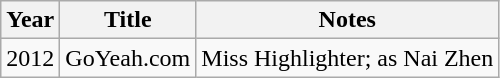<table class="wikitable">
<tr>
<th>Year</th>
<th>Title</th>
<th>Notes</th>
</tr>
<tr>
<td>2012</td>
<td>GoYeah.com <em></em></td>
<td>Miss Highlighter; as Nai Zhen</td>
</tr>
</table>
